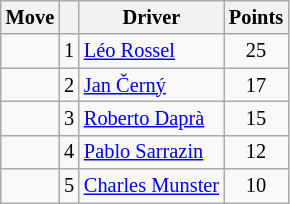<table class="wikitable" style="font-size:85%;">
<tr>
<th>Move</th>
<th></th>
<th>Driver</th>
<th>Points</th>
</tr>
<tr>
<td align="center"></td>
<td align="center">1</td>
<td><a href='#'>Léo Rossel</a></td>
<td align="center">25</td>
</tr>
<tr>
<td align="center"></td>
<td align="center">2</td>
<td><a href='#'>Jan Černý</a></td>
<td align="center">17</td>
</tr>
<tr>
<td align="center"></td>
<td align="center">3</td>
<td><a href='#'>Roberto Daprà</a></td>
<td align="center">15</td>
</tr>
<tr>
<td align="center"></td>
<td align="center">4</td>
<td><a href='#'>Pablo Sarrazin</a></td>
<td align="center">12</td>
</tr>
<tr>
<td align="center"></td>
<td align="center">5</td>
<td><a href='#'>Charles Munster</a></td>
<td align="center">10</td>
</tr>
</table>
